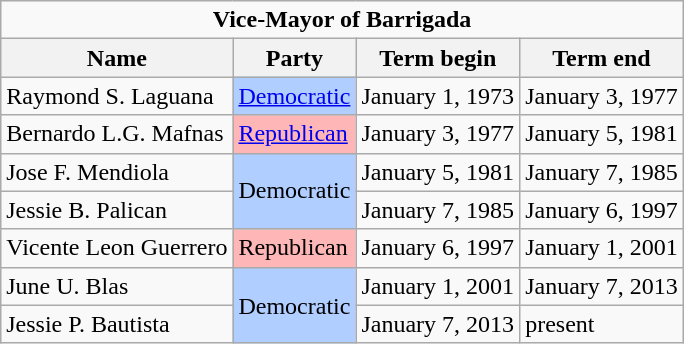<table class="wikitable">
<tr>
<td colspan="4" align=center><strong>Vice-Mayor of Barrigada</strong></td>
</tr>
<tr>
<th>Name</th>
<th>Party</th>
<th>Term begin</th>
<th>Term end</th>
</tr>
<tr>
<td>Raymond S. Laguana</td>
<td style="background-color: #B0CEFF";><a href='#'>Democratic</a></td>
<td>January 1, 1973</td>
<td>January 3, 1977</td>
</tr>
<tr>
<td>Bernardo L.G. Mafnas</td>
<td style="background-color: #FFB6B6";><a href='#'>Republican</a></td>
<td>January 3, 1977</td>
<td>January 5, 1981</td>
</tr>
<tr>
<td>Jose F. Mendiola</td>
<td style="background-color: #B0CEFF"; rowspan="2">Democratic</td>
<td>January 5, 1981</td>
<td>January 7, 1985</td>
</tr>
<tr>
<td>Jessie B. Palican</td>
<td>January 7, 1985</td>
<td>January 6, 1997</td>
</tr>
<tr>
<td>Vicente Leon Guerrero</td>
<td style="background-color: #FFB6B6";>Republican</td>
<td>January 6, 1997</td>
<td>January 1, 2001</td>
</tr>
<tr>
<td>June U. Blas</td>
<td style="background-color: #B0CEFF"; rowspan="2">Democratic</td>
<td>January 1, 2001</td>
<td>January 7, 2013</td>
</tr>
<tr>
<td>Jessie P. Bautista</td>
<td>January 7, 2013</td>
<td>present</td>
</tr>
</table>
